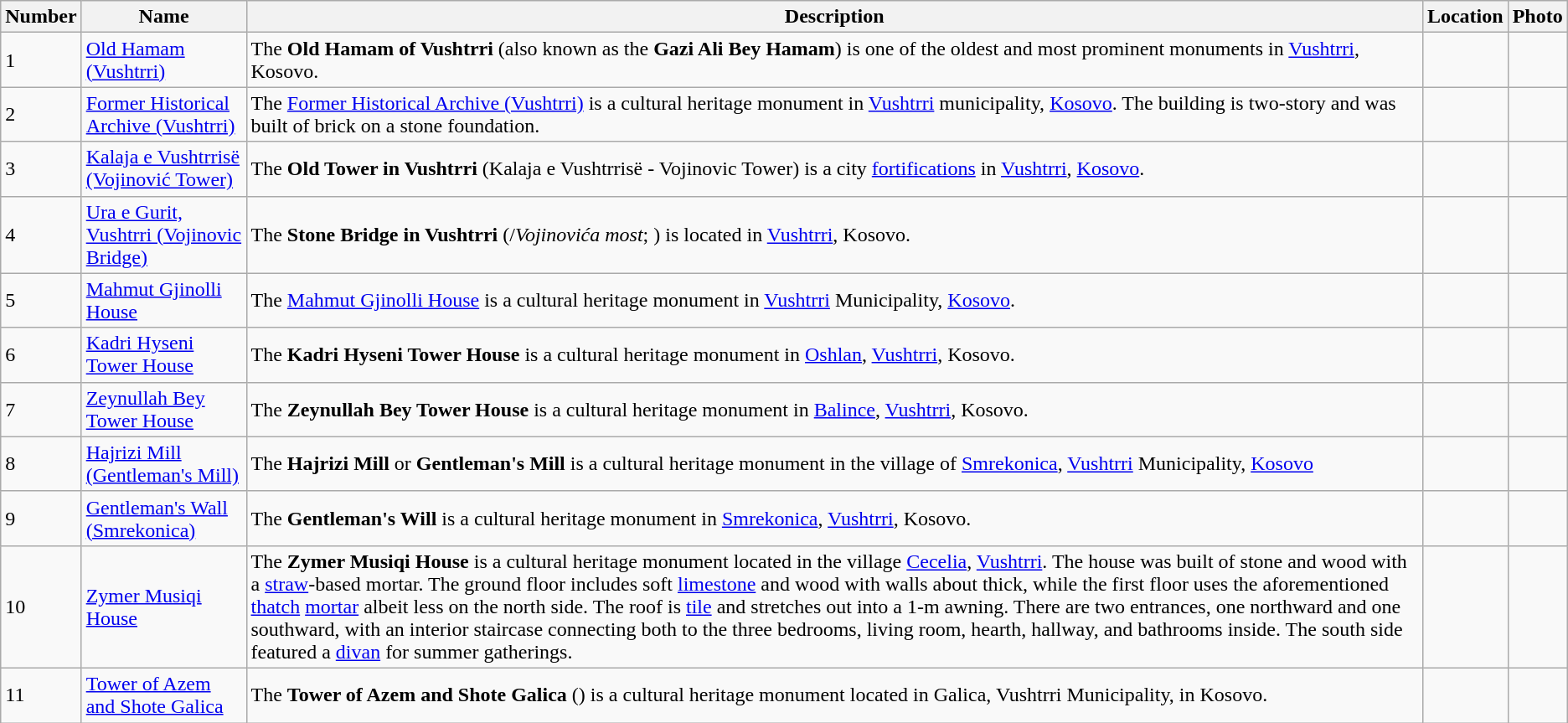<table class="wikitable sortable">
<tr>
<th>Number</th>
<th>Name</th>
<th>Description</th>
<th>Location</th>
<th>Photo</th>
</tr>
<tr>
<td>1</td>
<td><a href='#'>Old Hamam (Vushtrri)</a></td>
<td>The <strong>Old Hamam of Vushtrri</strong> (also known as the <strong>Gazi Ali Bey Hamam</strong>) is one of the oldest and most prominent monuments in <a href='#'>Vushtrri</a>, Kosovo.</td>
<td><small></small></td>
<td></td>
</tr>
<tr>
<td>2</td>
<td><a href='#'>Former Historical Archive (Vushtrri)</a></td>
<td>The <a href='#'>Former Historical Archive (Vushtrri)</a> is a cultural heritage monument in <a href='#'>Vushtrri</a> municipality, <a href='#'>Kosovo</a>. The building is two-story and was built of brick on a stone foundation.</td>
<td><small></small></td>
<td></td>
</tr>
<tr>
<td>3</td>
<td><a href='#'>Kalaja e Vushtrrisë (Vojinović Tower)</a></td>
<td>The <strong>Old Tower in Vushtrri</strong> (Kalaja e Vushtrrisë - Vojinovic Tower) is a city <a href='#'>fortifications</a> in <a href='#'>Vushtrri</a>, <a href='#'>Kosovo</a>.</td>
<td><small></small></td>
<td></td>
</tr>
<tr>
<td>4</td>
<td><a href='#'>Ura e Gurit, Vushtrri (Vojinovic Bridge)</a></td>
<td>The <strong>Stone Bridge in Vushtrri</strong> (/<em>Vojinovića most</em>; ) is located in <a href='#'>Vushtrri</a>, Kosovo.</td>
<td><small></small></td>
<td></td>
</tr>
<tr>
<td>5</td>
<td><a href='#'>Mahmut Gjinolli House</a></td>
<td>The <a href='#'>Mahmut Gjinolli House</a> is a cultural heritage monument in <a href='#'>Vushtrri</a> Municipality, <a href='#'>Kosovo</a>.</td>
<td></td>
<td></td>
</tr>
<tr>
<td>6</td>
<td><a href='#'>Kadri Hyseni Tower House</a></td>
<td>The <strong>Kadri Hyseni Tower House</strong> is a cultural heritage monument in <a href='#'>Oshlan</a>, <a href='#'>Vushtrri</a>, Kosovo.</td>
<td></td>
<td></td>
</tr>
<tr>
<td>7</td>
<td><a href='#'>Zeynullah Bey Tower House</a></td>
<td>The <strong>Zeynullah Bey Tower House</strong> is a cultural heritage monument in <a href='#'>Balince</a>, <a href='#'>Vushtrri</a>, Kosovo. </td>
<td></td>
<td></td>
</tr>
<tr>
<td>8</td>
<td><a href='#'>Hajrizi Mill (Gentleman's Mill)</a></td>
<td>The <strong>Hajrizi Mill</strong> or <strong>Gentleman's Mill</strong> is a cultural heritage monument in the village of <a href='#'>Smrekonica</a>, <a href='#'>Vushtrri</a> Municipality, <a href='#'>Kosovo</a></td>
<td></td>
<td></td>
</tr>
<tr>
<td>9</td>
<td><a href='#'>Gentleman's Wall (Smrekonica)</a></td>
<td>The <strong>Gentleman's Will</strong> is a cultural heritage monument in <a href='#'>Smrekonica</a>, <a href='#'>Vushtrri</a>, Kosovo.</td>
<td></td>
<td></td>
</tr>
<tr>
<td>10</td>
<td><a href='#'>Zymer Musiqi House</a></td>
<td>The <strong>Zymer Musiqi House</strong> is a cultural heritage monument located in the village <a href='#'>Cecelia</a>, <a href='#'>Vushtrri</a>. The house was built of stone and wood with a <a href='#'>straw</a>-based mortar. The ground floor includes soft <a href='#'>limestone</a> and wood with walls about  thick, while the first floor uses the aforementioned <a href='#'>thatch</a> <a href='#'>mortar</a> albeit less on the north side. The roof is <a href='#'>tile</a> and stretches out into a 1-m awning. There are two entrances, one northward and one southward, with an interior staircase connecting both to the three bedrooms, living room, hearth, hallway, and bathrooms inside. The south side featured a <a href='#'>divan</a> for summer gatherings.</td>
<td></td>
<td></td>
</tr>
<tr>
<td>11</td>
<td><a href='#'>Tower of Azem and Shote Galica</a></td>
<td>The <strong>Tower of Azem and Shote Galica</strong> () is a cultural heritage monument located in Galica, Vushtrri Municipality, in Kosovo.</td>
<td></td>
<td></td>
</tr>
</table>
